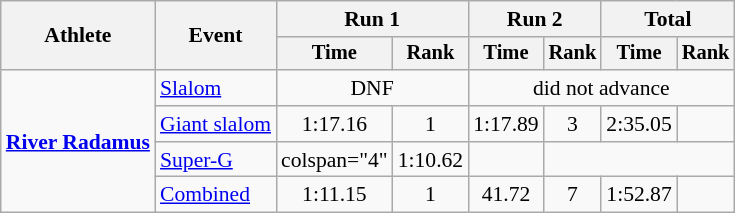<table class="wikitable" style="font-size:90%">
<tr>
<th rowspan=2>Athlete</th>
<th rowspan=2>Event</th>
<th colspan=2>Run 1</th>
<th colspan=2>Run 2</th>
<th colspan=2>Total</th>
</tr>
<tr style="font-size:95%">
<th>Time</th>
<th>Rank</th>
<th>Time</th>
<th>Rank</th>
<th>Time</th>
<th>Rank</th>
</tr>
<tr align=center>
<td align="left" rowspan="4"><strong><a href='#'>River Radamus</a></strong></td>
<td align="left"><a href='#'>Slalom</a></td>
<td colspan=2>DNF</td>
<td colspan=4>did not advance</td>
</tr>
<tr align=center>
<td align="left"><a href='#'>Giant slalom</a></td>
<td>1:17.16</td>
<td>1</td>
<td>1:17.89</td>
<td>3</td>
<td>2:35.05</td>
<td></td>
</tr>
<tr align=center>
<td align="left"><a href='#'>Super-G</a></td>
<td>colspan="4" </td>
<td>1:10.62</td>
<td></td>
</tr>
<tr align=center>
<td align="left"><a href='#'>Combined</a></td>
<td>1:11.15</td>
<td>1</td>
<td>41.72</td>
<td>7</td>
<td>1:52.87</td>
<td></td>
</tr>
</table>
